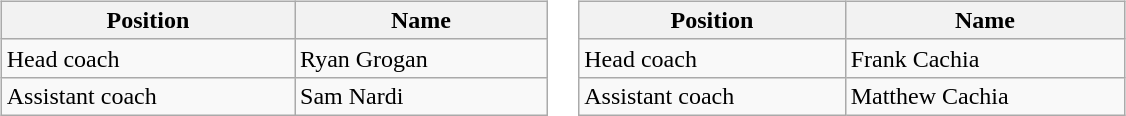<table>
<tr valign=top>
<td><br><table class="wikitable" width=365px>
<tr>
<th>Position</th>
<th>Name</th>
</tr>
<tr>
<td>Head coach</td>
<td> Ryan Grogan</td>
</tr>
<tr>
<td>Assistant coach</td>
<td> Sam Nardi</td>
</tr>
</table>
</td>
<td><br><table class="wikitable" width=365px>
<tr>
<th>Position</th>
<th>Name</th>
</tr>
<tr>
<td>Head coach</td>
<td> Frank Cachia</td>
</tr>
<tr>
<td>Assistant coach</td>
<td> Matthew Cachia</td>
</tr>
</table>
</td>
</tr>
</table>
